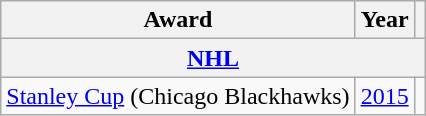<table class="wikitable">
<tr>
<th>Award</th>
<th>Year</th>
<th></th>
</tr>
<tr>
<th colspan="3"><a href='#'>NHL</a></th>
</tr>
<tr>
<td><a href='#'>Stanley Cup</a> (Chicago Blackhawks)</td>
<td><a href='#'>2015</a></td>
<td></td>
</tr>
</table>
